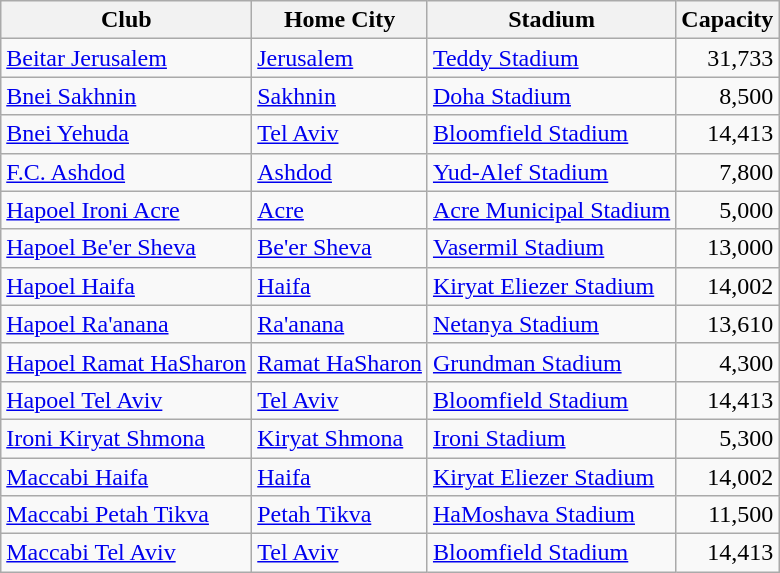<table class="wikitable sortable">
<tr>
<th>Club</th>
<th>Home City</th>
<th>Stadium</th>
<th>Capacity</th>
</tr>
<tr>
<td><a href='#'>Beitar Jerusalem</a></td>
<td><a href='#'>Jerusalem</a></td>
<td><a href='#'>Teddy Stadium</a></td>
<td align="right">31,733</td>
</tr>
<tr>
<td><a href='#'>Bnei Sakhnin</a></td>
<td><a href='#'>Sakhnin</a></td>
<td><a href='#'>Doha Stadium</a></td>
<td align="right">8,500</td>
</tr>
<tr>
<td><a href='#'>Bnei Yehuda</a></td>
<td><a href='#'>Tel Aviv</a></td>
<td><a href='#'>Bloomfield Stadium</a></td>
<td align="right">14,413</td>
</tr>
<tr>
<td><a href='#'>F.C. Ashdod</a></td>
<td><a href='#'>Ashdod</a></td>
<td><a href='#'>Yud-Alef Stadium</a></td>
<td align="right">7,800</td>
</tr>
<tr>
<td><a href='#'>Hapoel Ironi Acre</a></td>
<td><a href='#'>Acre</a></td>
<td><a href='#'>Acre Municipal Stadium</a></td>
<td align="right">5,000</td>
</tr>
<tr>
<td><a href='#'>Hapoel Be'er Sheva</a></td>
<td><a href='#'>Be'er Sheva</a></td>
<td><a href='#'>Vasermil Stadium</a></td>
<td align="right">13,000</td>
</tr>
<tr>
<td><a href='#'>Hapoel Haifa</a></td>
<td><a href='#'>Haifa</a></td>
<td><a href='#'>Kiryat Eliezer Stadium</a></td>
<td align="right">14,002</td>
</tr>
<tr>
<td><a href='#'>Hapoel Ra'anana</a></td>
<td><a href='#'>Ra'anana</a></td>
<td><a href='#'>Netanya Stadium</a></td>
<td align="right">13,610</td>
</tr>
<tr>
<td><a href='#'>Hapoel Ramat HaSharon</a></td>
<td><a href='#'>Ramat HaSharon</a></td>
<td><a href='#'>Grundman Stadium</a></td>
<td align="right">4,300</td>
</tr>
<tr>
<td><a href='#'>Hapoel Tel Aviv</a></td>
<td><a href='#'>Tel Aviv</a></td>
<td><a href='#'>Bloomfield Stadium</a></td>
<td align="right">14,413</td>
</tr>
<tr>
<td><a href='#'>Ironi Kiryat Shmona</a></td>
<td><a href='#'>Kiryat Shmona</a></td>
<td><a href='#'>Ironi Stadium</a></td>
<td align="right">5,300</td>
</tr>
<tr>
<td><a href='#'>Maccabi Haifa</a></td>
<td><a href='#'>Haifa</a></td>
<td><a href='#'>Kiryat Eliezer Stadium</a></td>
<td align="right">14,002</td>
</tr>
<tr>
<td><a href='#'>Maccabi Petah Tikva</a></td>
<td><a href='#'>Petah Tikva</a></td>
<td><a href='#'>HaMoshava Stadium</a></td>
<td align="right">11,500</td>
</tr>
<tr>
<td><a href='#'>Maccabi Tel Aviv</a></td>
<td><a href='#'>Tel Aviv</a></td>
<td><a href='#'>Bloomfield Stadium</a></td>
<td align="right">14,413</td>
</tr>
</table>
